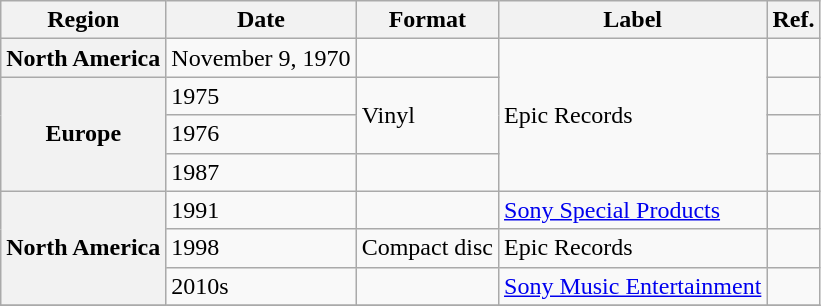<table class="wikitable plainrowheaders">
<tr>
<th scope="col">Region</th>
<th scope="col">Date</th>
<th scope="col">Format</th>
<th scope="col">Label</th>
<th scope="col">Ref.</th>
</tr>
<tr>
<th scope="row">North America</th>
<td>November 9, 1970</td>
<td></td>
<td rowspan="4">Epic Records</td>
<td></td>
</tr>
<tr>
<th scope="row" rowspan="3">Europe</th>
<td>1975</td>
<td rowspan="2">Vinyl</td>
<td></td>
</tr>
<tr>
<td>1976</td>
<td></td>
</tr>
<tr>
<td>1987</td>
<td></td>
<td></td>
</tr>
<tr>
<th scope="row" rowspan="3">North America</th>
<td>1991</td>
<td></td>
<td><a href='#'>Sony Special Products</a></td>
<td></td>
</tr>
<tr>
<td>1998</td>
<td>Compact disc</td>
<td>Epic Records</td>
<td></td>
</tr>
<tr>
<td>2010s</td>
<td></td>
<td><a href='#'>Sony Music Entertainment</a></td>
<td></td>
</tr>
<tr>
</tr>
</table>
